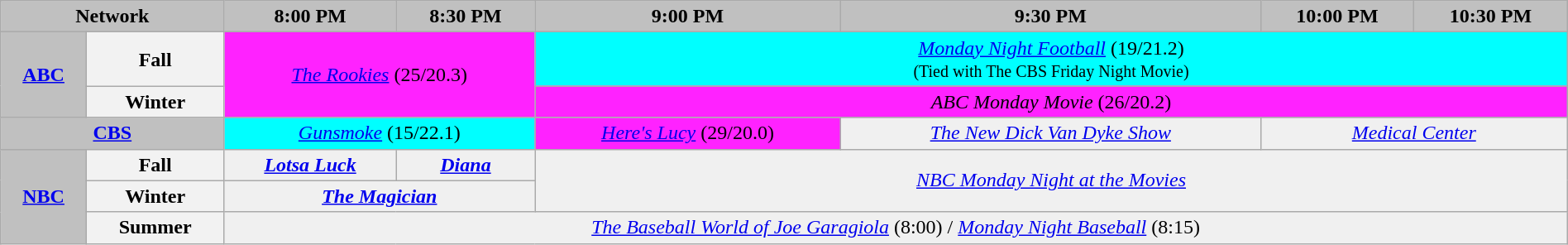<table class="wikitable plainrowheaders" style="width:100%; margin:auto; text-align:center;">
<tr>
<th colspan="2" style="background:silver; text-align:center;">Network</th>
<th style="background:silver; text-align:center;">8:00 PM</th>
<th style="background:silver; text-align:center;">8:30 PM</th>
<th style="background:silver; text-align:center;">9:00 PM</th>
<th style="background:silver; text-align:center;">9:30 PM</th>
<th style="background:silver; text-align:center;">10:00 PM</th>
<th style="background:silver; text-align:center;">10:30 PM</th>
</tr>
<tr>
<th style="background:silver;" rowspan="2"><a href='#'>ABC</a></th>
<th>Fall</th>
<td style="background:#FF22FF;" colspan="2" rowspan="2"><em><a href='#'>The Rookies</a></em> (25/20.3)</td>
<td style="background:cyan;" colspan="4"><em><a href='#'>Monday Night Football</a></em> (19/21.2)<br><small>(Tied with The CBS Friday Night Movie)</small></td>
</tr>
<tr>
<th>Winter</th>
<td style="background:#FF22FF;" colspan="4"><em>ABC Monday Movie</em> (26/20.2)</td>
</tr>
<tr>
<th style="background:silver;" colspan="2"><a href='#'>CBS</a></th>
<td style="background:cyan;" colspan="2"><em><a href='#'>Gunsmoke</a></em> (15/22.1)</td>
<td style="background:#FF22FF;"><em><a href='#'>Here's Lucy</a></em> (29/20.0)</td>
<td style="background:#f0f0f0;"><em><a href='#'>The New Dick Van Dyke Show</a></em></td>
<td style="background:#f0f0f0;" colspan="2"><em><a href='#'>Medical Center</a></em></td>
</tr>
<tr>
<th style="background:silver;" rowspan="3"><a href='#'>NBC</a></th>
<th>Fall</th>
<td style="background:#f0f0f0;"><strong><em><a href='#'>Lotsa Luck</a></em></strong></td>
<td style="background:#f0f0f0;"><strong><em><a href='#'>Diana</a></em></strong></td>
<td style="background:#f0f0f0;" colspan="4" rowspan="2"><em><a href='#'>NBC Monday Night at the Movies</a></em></td>
</tr>
<tr>
<th>Winter</th>
<td style="background:#f0f0f0;" colspan="2"><strong><em><a href='#'>The Magician</a></em></strong></td>
</tr>
<tr>
<th>Summer</th>
<td bgcolor="#F0F0F0" colspan="6"><em><a href='#'>The Baseball World of Joe Garagiola</a></em> (8:00) / <em><a href='#'>Monday Night Baseball</a></em> (8:15)</td>
</tr>
</table>
